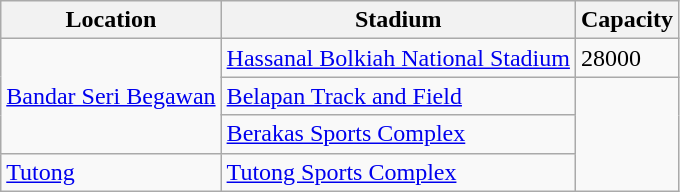<table class="wikitable sortable">
<tr>
<th>Location</th>
<th>Stadium</th>
<th>Capacity</th>
</tr>
<tr>
<td rowspan=3><a href='#'>Bandar Seri Begawan</a></td>
<td><a href='#'>Hassanal Bolkiah National Stadium</a></td>
<td>28000</td>
</tr>
<tr>
<td><a href='#'>Belapan Track and Field</a></td>
</tr>
<tr>
<td><a href='#'>Berakas Sports Complex</a></td>
</tr>
<tr>
<td><a href='#'>Tutong</a></td>
<td><a href='#'>Tutong Sports Complex</a></td>
</tr>
</table>
